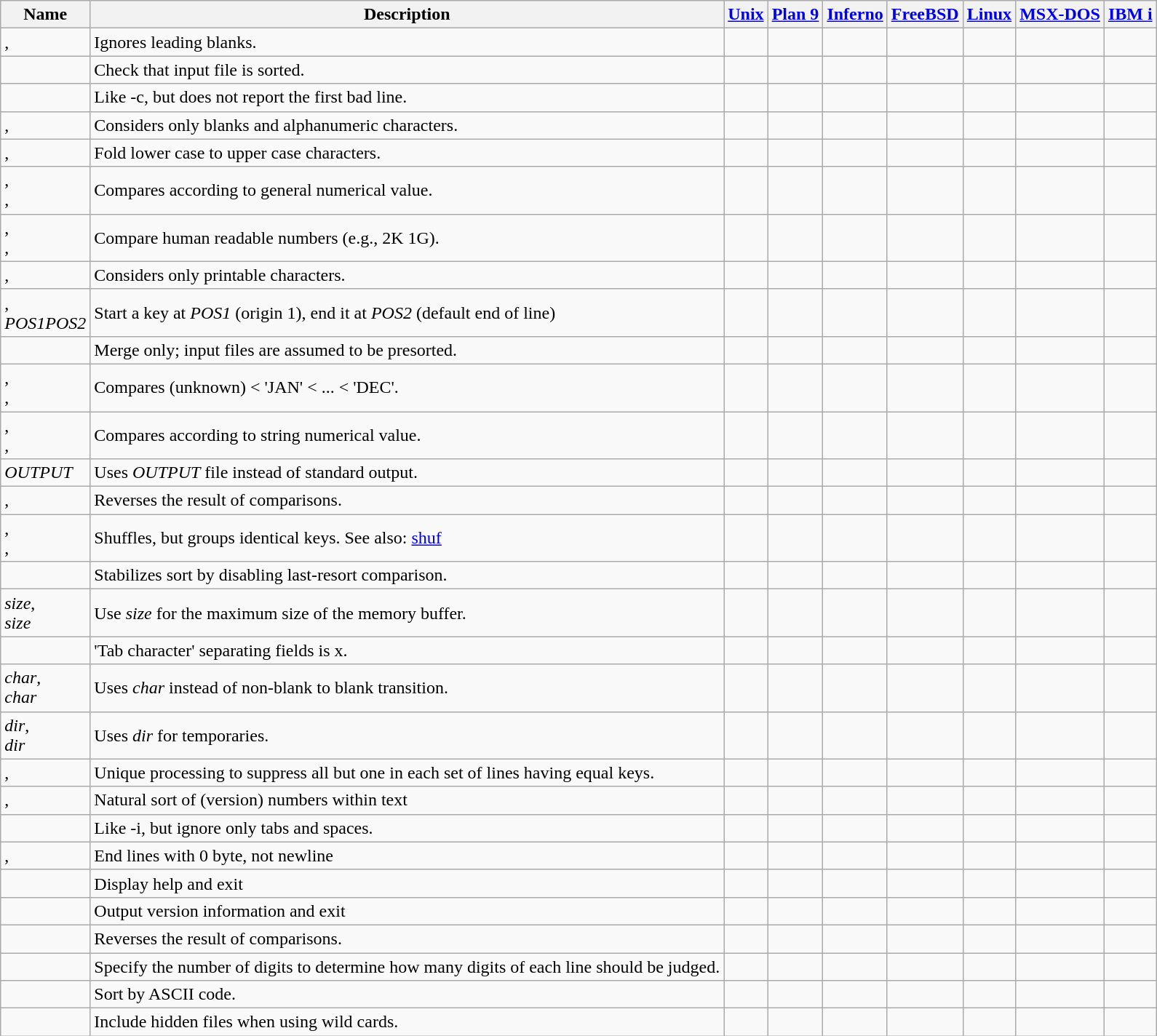<table class="wikitable" border="6">
<tr>
<th>Name</th>
<th>Description</th>
<th><a href='#'>Unix</a></th>
<th><a href='#'>Plan 9</a></th>
<th><a href='#'>Inferno</a></th>
<th><a href='#'>FreeBSD</a></th>
<th><a href='#'>Linux</a></th>
<th><a href='#'>MSX-DOS</a></th>
<th><a href='#'>IBM i</a></th>
</tr>
<tr>
<td>,<br></td>
<td>Ignores leading blanks.</td>
<td></td>
<td></td>
<td></td>
<td></td>
<td></td>
<td></td>
<td></td>
</tr>
<tr>
<td></td>
<td>Check that input file is sorted.</td>
<td></td>
<td></td>
<td></td>
<td></td>
<td></td>
<td></td>
<td></td>
</tr>
<tr>
<td></td>
<td>Like -c, but does not report the first bad line.</td>
<td></td>
<td></td>
<td></td>
<td></td>
<td></td>
<td></td>
<td></td>
</tr>
<tr>
<td>,<br></td>
<td>Considers only blanks and alphanumeric characters.</td>
<td></td>
<td></td>
<td></td>
<td></td>
<td></td>
<td></td>
<td></td>
</tr>
<tr>
<td>,<br></td>
<td>Fold lower case to upper case characters.</td>
<td></td>
<td></td>
<td></td>
<td></td>
<td></td>
<td></td>
<td></td>
</tr>
<tr>
<td>,<br>,<br></td>
<td>Compares according to general numerical value.</td>
<td></td>
<td></td>
<td></td>
<td></td>
<td></td>
<td></td>
<td></td>
</tr>
<tr>
<td>,<br>,<br></td>
<td>Compare human readable numbers (e.g., 2K 1G).</td>
<td></td>
<td></td>
<td></td>
<td></td>
<td></td>
<td></td>
<td></td>
</tr>
<tr>
<td>,<br></td>
<td>Considers only printable characters.</td>
<td></td>
<td></td>
<td></td>
<td></td>
<td></td>
<td></td>
<td></td>
</tr>
<tr>
<td>,<br><em>POS1</em><em>POS2</em></td>
<td>Start a key at <em>POS1</em> (origin 1), end it at <em>POS2</em> (default end of line)</td>
<td></td>
<td></td>
<td></td>
<td></td>
<td></td>
<td></td>
<td></td>
</tr>
<tr>
<td></td>
<td>Merge only; input files are assumed to be presorted.</td>
<td></td>
<td></td>
<td></td>
<td></td>
<td></td>
<td></td>
<td></td>
</tr>
<tr>
<td>,<br>,<br></td>
<td>Compares (unknown) < 'JAN' < ... < 'DEC'.</td>
<td></td>
<td></td>
<td></td>
<td></td>
<td></td>
<td></td>
<td></td>
</tr>
<tr>
<td>,<br>,<br></td>
<td>Compares according to string numerical value.</td>
<td></td>
<td></td>
<td></td>
<td></td>
<td></td>
<td></td>
<td></td>
</tr>
<tr>
<td> <em>OUTPUT</em></td>
<td>Uses <em>OUTPUT</em> file instead of standard output.</td>
<td></td>
<td></td>
<td></td>
<td></td>
<td></td>
<td></td>
<td></td>
</tr>
<tr>
<td>,<br></td>
<td>Reverses the result of comparisons.</td>
<td></td>
<td></td>
<td></td>
<td></td>
<td></td>
<td></td>
<td></td>
</tr>
<tr>
<td>,<br>,<br></td>
<td>Shuffles, but groups identical keys. See also: <a href='#'>shuf</a></td>
<td></td>
<td></td>
<td></td>
<td></td>
<td></td>
<td></td>
<td></td>
</tr>
<tr>
<td></td>
<td>Stabilizes sort by disabling last-resort comparison.</td>
<td></td>
<td></td>
<td></td>
<td></td>
<td></td>
<td></td>
<td></td>
</tr>
<tr>
<td> <em>size</em>,<br> <em>size</em></td>
<td>Use <em>size</em> for the maximum size of the memory buffer.</td>
<td></td>
<td></td>
<td></td>
<td></td>
<td></td>
<td></td>
<td></td>
</tr>
<tr>
<td></td>
<td>'Tab character' separating fields is x.</td>
<td></td>
<td></td>
<td></td>
<td></td>
<td></td>
<td></td>
<td></td>
</tr>
<tr>
<td> <em>char</em>,<br><em>char</em></td>
<td>Uses <em>char</em> instead of non-blank to blank transition.</td>
<td></td>
<td></td>
<td></td>
<td></td>
<td></td>
<td></td>
<td></td>
</tr>
<tr>
<td> <em>dir</em>,<br><em>dir</em></td>
<td>Uses <em>dir</em> for temporaries.</td>
<td></td>
<td></td>
<td></td>
<td></td>
<td></td>
<td></td>
<td></td>
</tr>
<tr>
<td>,<br></td>
<td>Unique processing to suppress all but one in each set of lines having equal keys.</td>
<td></td>
<td></td>
<td></td>
<td></td>
<td></td>
<td></td>
<td></td>
</tr>
<tr>
<td>,<br></td>
<td>Natural sort of (version) numbers within text</td>
<td></td>
<td></td>
<td></td>
<td></td>
<td></td>
<td></td>
<td></td>
</tr>
<tr>
<td></td>
<td>Like -i, but ignore only tabs and spaces.</td>
<td></td>
<td></td>
<td></td>
<td></td>
<td></td>
<td></td>
<td></td>
</tr>
<tr>
<td>,<br></td>
<td>End lines with 0 byte, not newline</td>
<td></td>
<td></td>
<td></td>
<td></td>
<td></td>
<td></td>
<td></td>
</tr>
<tr>
<td></td>
<td>Display help and exit</td>
<td></td>
<td></td>
<td></td>
<td></td>
<td></td>
<td></td>
<td></td>
</tr>
<tr>
<td></td>
<td>Output version information and exit</td>
<td></td>
<td></td>
<td></td>
<td></td>
<td></td>
<td></td>
<td></td>
</tr>
<tr>
<td></td>
<td>Reverses the result of comparisons.</td>
<td></td>
<td></td>
<td></td>
<td></td>
<td></td>
<td></td>
<td></td>
</tr>
<tr>
<td></td>
<td>Specify the number of digits to determine how many digits of each line should be judged.</td>
<td></td>
<td></td>
<td></td>
<td></td>
<td></td>
<td></td>
<td></td>
</tr>
<tr>
<td></td>
<td>Sort by ASCII code.</td>
<td></td>
<td></td>
<td></td>
<td></td>
<td></td>
<td></td>
<td></td>
</tr>
<tr>
<td></td>
<td>Include hidden files when using wild cards.</td>
<td></td>
<td></td>
<td></td>
<td></td>
<td></td>
<td></td>
<td></td>
</tr>
</table>
